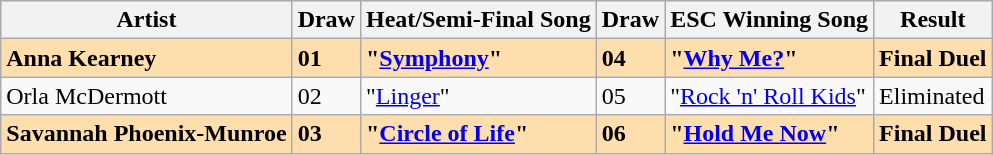<table class="sortable wikitable">
<tr>
<th>Artist</th>
<th>Draw</th>
<th>Heat/Semi-Final Song </th>
<th>Draw</th>
<th>ESC Winning Song </th>
<th>Result</th>
</tr>
<tr style="font-weight: bold; background: navajowhite;">
<td>Anna Kearney</td>
<td>01</td>
<td>"<a href='#'>Symphony</a>" </td>
<td>04</td>
<td>"<a href='#'>Why Me?</a>" </td>
<td>Final Duel</td>
</tr>
<tr>
<td>Orla McDermott</td>
<td>02</td>
<td>"<a href='#'>Linger</a>" </td>
<td>05</td>
<td>"<a href='#'>Rock 'n' Roll Kids</a>" </td>
<td>Eliminated</td>
</tr>
<tr style="font-weight: bold; background: navajowhite;">
<td>Savannah Phoenix-Munroe</td>
<td>03</td>
<td>"<a href='#'>Circle of Life</a>" </td>
<td>06</td>
<td>"<a href='#'>Hold Me Now</a>" </td>
<td>Final Duel</td>
</tr>
</table>
